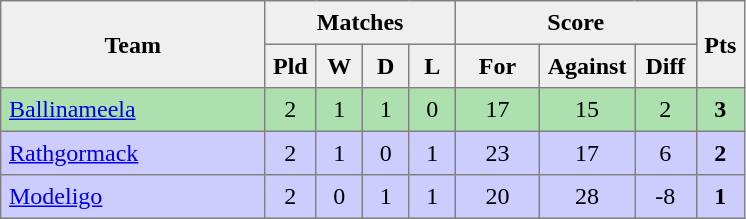<table style=border-collapse:collapse border=1 cellspacing=0 cellpadding=5>
<tr align=center bgcolor=#efefef>
<th rowspan=2 width=165>Team</th>
<th colspan=4>Matches</th>
<th colspan=3>Score</th>
<th rowspan=2width=20>Pts</th>
</tr>
<tr align=center bgcolor=#efefef>
<th width=20>Pld</th>
<th width=20>W</th>
<th width=20>D</th>
<th width=20>L</th>
<th width=45>For</th>
<th width=45>Against</th>
<th width=30>Diff</th>
</tr>
<tr align=center style="background:#ACE1AF;">
<td style="text-align:left;"><a href='#'>Ballinameela</a></td>
<td>2</td>
<td>1</td>
<td>1</td>
<td>0</td>
<td>17</td>
<td>15</td>
<td>2</td>
<td><strong>3</strong></td>
</tr>
<tr align=center style="background:#ccccff;">
<td style="text-align:left;"><a href='#'>Rathgormack</a></td>
<td>2</td>
<td>1</td>
<td>0</td>
<td>1</td>
<td>23</td>
<td>17</td>
<td>6</td>
<td><strong>2</strong></td>
</tr>
<tr align=center  style="background:#ccccff;">
<td style="text-align:left;"><a href='#'>Modeligo</a></td>
<td>2</td>
<td>0</td>
<td>1</td>
<td>1</td>
<td>20</td>
<td>28</td>
<td>-8</td>
<td><strong>1</strong></td>
</tr>
</table>
